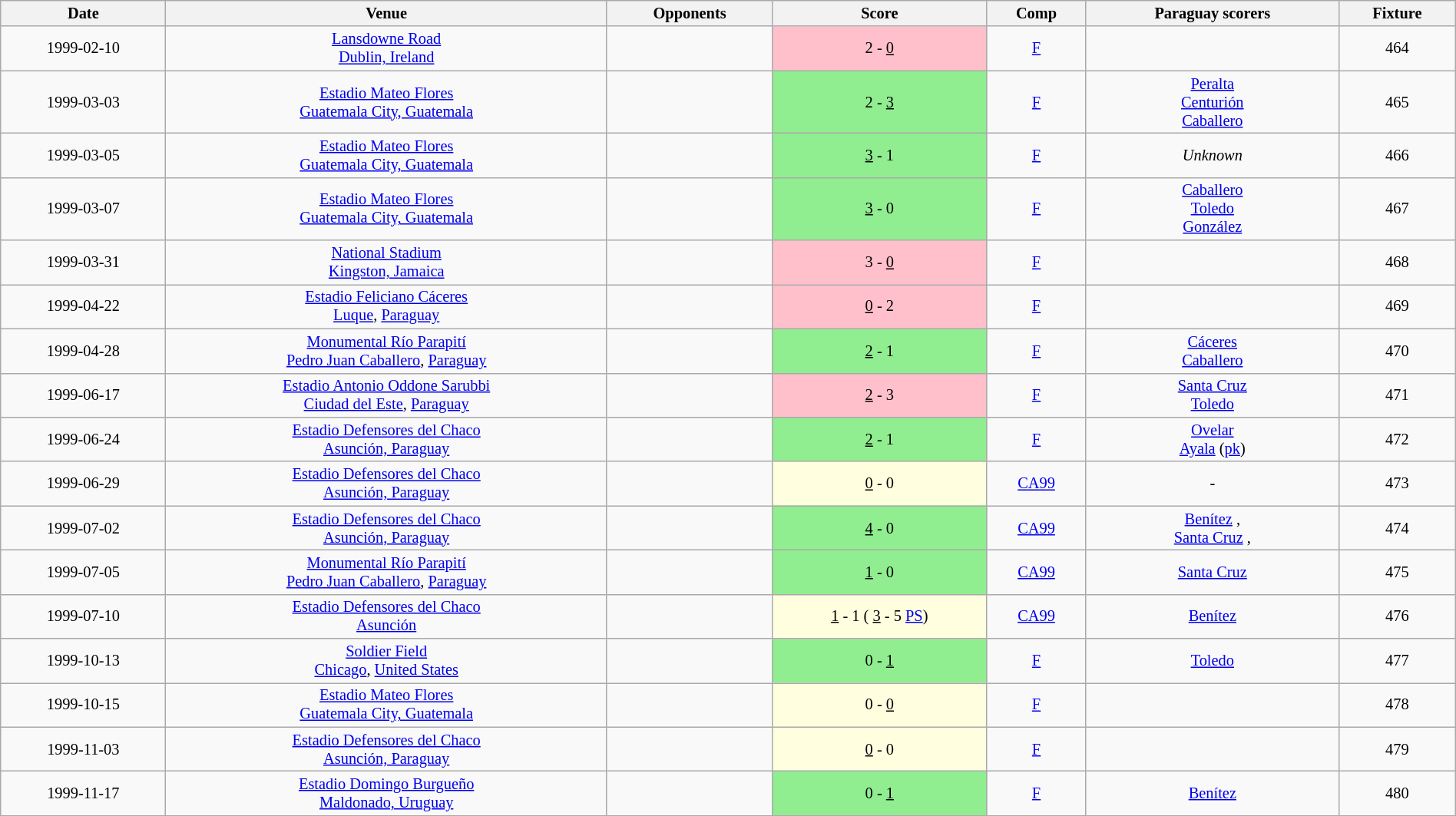<table class="wikitable" style="font-size:85%; text-align:center;" width="100%">
<tr>
<th>Date</th>
<th>Venue</th>
<th>Opponents</th>
<th>Score</th>
<th>Comp</th>
<th>Paraguay scorers</th>
<th>Fixture </th>
</tr>
<tr>
<td>1999-02-10</td>
<td><a href='#'>Lansdowne Road</a><br> <a href='#'>Dublin, Ireland</a></td>
<td></td>
<td bgcolor="pink">2 - <u>0</u></td>
<td><a href='#'>F</a></td>
<td></td>
<td>464</td>
</tr>
<tr>
<td>1999-03-03</td>
<td><a href='#'>Estadio Mateo Flores</a><br> <a href='#'>Guatemala City, Guatemala</a></td>
<td></td>
<td bgcolor="lightgreen">2 - <u>3</u></td>
<td><a href='#'>F</a></td>
<td><a href='#'>Peralta</a> <br> <a href='#'>Centurión</a>  <br> <a href='#'>Caballero</a> </td>
<td>465</td>
</tr>
<tr>
<td>1999-03-05</td>
<td><a href='#'>Estadio Mateo Flores</a><br> <a href='#'>Guatemala City, Guatemala</a></td>
<td></td>
<td bgcolor="lightgreen"><u>3</u> - 1</td>
<td><a href='#'>F</a></td>
<td><em>Unknown</em></td>
<td>466</td>
</tr>
<tr>
<td>1999-03-07</td>
<td><a href='#'>Estadio Mateo Flores</a><br> <a href='#'>Guatemala City, Guatemala</a></td>
<td></td>
<td bgcolor="lightgreen"><u>3</u> - 0</td>
<td><a href='#'>F</a></td>
<td><a href='#'>Caballero</a> <br> <a href='#'>Toledo</a>  <br> <a href='#'>González</a> </td>
<td>467</td>
</tr>
<tr>
<td>1999-03-31</td>
<td><a href='#'>National Stadium</a><br> <a href='#'>Kingston, Jamaica</a></td>
<td></td>
<td bgcolor="pink">3 - <u>0</u></td>
<td><a href='#'>F</a></td>
<td></td>
<td>468</td>
</tr>
<tr>
<td>1999-04-22</td>
<td><a href='#'>Estadio Feliciano Cáceres</a><br> <a href='#'>Luque</a>, <a href='#'>Paraguay</a></td>
<td></td>
<td bgcolor="pink"><u>0</u> - 2</td>
<td><a href='#'>F</a></td>
<td></td>
<td>469</td>
</tr>
<tr>
<td>1999-04-28</td>
<td><a href='#'>Monumental Río Parapití</a><br> <a href='#'>Pedro Juan Caballero</a>, <a href='#'>Paraguay</a></td>
<td></td>
<td bgcolor="lightgreen"><u>2</u> - 1</td>
<td><a href='#'>F</a></td>
<td><a href='#'>Cáceres</a>  <br> <a href='#'>Caballero</a> </td>
<td>470</td>
</tr>
<tr>
<td>1999-06-17</td>
<td><a href='#'>Estadio Antonio Oddone Sarubbi</a><br> <a href='#'>Ciudad del Este</a>, <a href='#'>Paraguay</a></td>
<td></td>
<td bgcolor="pink"><u>2</u> - 3</td>
<td><a href='#'>F</a></td>
<td><a href='#'>Santa Cruz</a>  <br> <a href='#'>Toledo</a></td>
<td>471</td>
</tr>
<tr>
<td>1999-06-24</td>
<td><a href='#'>Estadio Defensores del Chaco</a><br> <a href='#'>Asunción, Paraguay</a></td>
<td></td>
<td bgcolor="lightgreen"><u>2</u> - 1</td>
<td><a href='#'>F</a></td>
<td><a href='#'>Ovelar</a>  <br> <a href='#'>Ayala</a> (<a href='#'>pk</a>)</td>
<td>472</td>
</tr>
<tr>
<td>1999-06-29</td>
<td><a href='#'>Estadio Defensores del Chaco</a><br> <a href='#'>Asunción, Paraguay</a></td>
<td></td>
<td bgcolor="lightyellow"><u>0</u> - 0</td>
<td><a href='#'>CA99</a></td>
<td>-</td>
<td>473</td>
</tr>
<tr>
<td>1999-07-02</td>
<td><a href='#'>Estadio Defensores del Chaco</a><br> <a href='#'>Asunción, Paraguay</a></td>
<td></td>
<td bgcolor="lightgreen"><u>4</u> - 0</td>
<td><a href='#'>CA99</a></td>
<td><a href='#'>Benítez</a> , <br><a href='#'>Santa Cruz</a> , </td>
<td>474</td>
</tr>
<tr>
<td>1999-07-05</td>
<td><a href='#'>Monumental Río Parapití</a><br> <a href='#'>Pedro Juan Caballero</a>, <a href='#'>Paraguay</a></td>
<td></td>
<td bgcolor="lightgreen"><u>1</u> - 0</td>
<td><a href='#'>CA99</a></td>
<td><a href='#'>Santa Cruz</a></td>
<td>475</td>
</tr>
<tr>
<td>1999-07-10</td>
<td><a href='#'>Estadio Defensores del Chaco</a><br> <a href='#'>Asunción</a></td>
<td></td>
<td bgcolor="lightyellow"><u>1</u> - 1 ( <u>3</u> - 5 <a href='#'>PS</a>)</td>
<td><a href='#'>CA99</a></td>
<td><a href='#'>Benítez</a> </td>
<td>476</td>
</tr>
<tr>
<td>1999-10-13</td>
<td><a href='#'>Soldier Field</a><br> <a href='#'>Chicago</a>, <a href='#'>United States</a></td>
<td></td>
<td bgcolor="lightgreen">0 - <u>1</u></td>
<td><a href='#'>F</a></td>
<td><a href='#'>Toledo</a> </td>
<td>477</td>
</tr>
<tr>
<td>1999-10-15</td>
<td><a href='#'>Estadio Mateo Flores</a><br> <a href='#'>Guatemala City, Guatemala</a></td>
<td></td>
<td bgcolor="lightyellow">0 - <u>0</u></td>
<td><a href='#'>F</a></td>
<td></td>
<td>478</td>
</tr>
<tr>
<td>1999-11-03</td>
<td><a href='#'>Estadio Defensores del Chaco</a><br> <a href='#'>Asunción, Paraguay</a></td>
<td></td>
<td bgcolor="lightyellow"><u>0</u> - 0</td>
<td><a href='#'>F</a></td>
<td></td>
<td>479</td>
</tr>
<tr>
<td>1999-11-17</td>
<td><a href='#'>Estadio Domingo Burgueño</a><br> <a href='#'>Maldonado, Uruguay</a></td>
<td></td>
<td bgcolor="lightgreen">0 - <u>1</u></td>
<td><a href='#'>F</a></td>
<td><a href='#'>Benítez</a> </td>
<td>480</td>
</tr>
</table>
